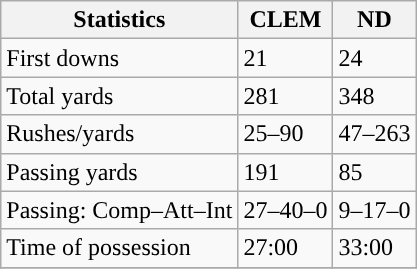<table class="wikitable" style="float: left;">
<tr>
<th>Statistics</th>
<th>CLEM</th>
<th>ND</th>
</tr>
<tr>
<td>First downs</td>
<td>21</td>
<td>24</td>
</tr>
<tr>
<td>Total yards</td>
<td>281</td>
<td>348</td>
</tr>
<tr>
<td>Rushes/yards</td>
<td>25–90</td>
<td>47–263</td>
</tr>
<tr>
<td>Passing yards</td>
<td>191</td>
<td>85</td>
</tr>
<tr>
<td>Passing: Comp–Att–Int</td>
<td>27–40–0</td>
<td>9–17–0</td>
</tr>
<tr>
<td>Time of possession</td>
<td>27:00</td>
<td>33:00</td>
</tr>
<tr>
</tr>
</table>
